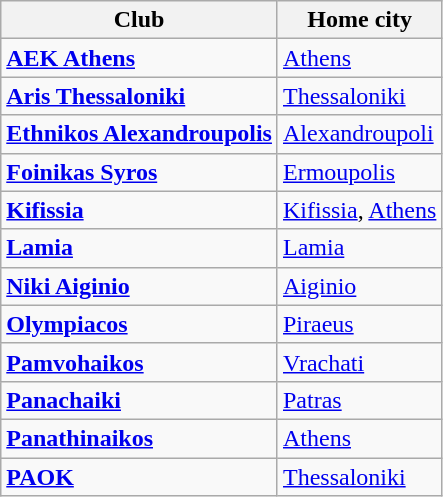<table class="wikitable">
<tr>
<th>Club</th>
<th>Home city</th>
</tr>
<tr>
<td align="left"><strong><a href='#'>AEK Athens</a></strong></td>
<td><a href='#'>Athens</a></td>
</tr>
<tr>
<td align="left"><strong><a href='#'>Aris Thessaloniki</a></strong></td>
<td><a href='#'>Thessaloniki</a></td>
</tr>
<tr>
<td align="left"><strong><a href='#'>Ethnikos Alexandroupolis</a></strong></td>
<td><a href='#'>Alexandroupoli</a></td>
</tr>
<tr>
<td align="left"><strong><a href='#'>Foinikas Syros</a></strong></td>
<td><a href='#'>Ermoupolis</a></td>
</tr>
<tr>
<td align="left"><strong><a href='#'>Kifissia</a></strong></td>
<td><a href='#'>Kifissia</a>, <a href='#'>Athens</a></td>
</tr>
<tr>
<td align="left"><strong><a href='#'>Lamia</a></strong></td>
<td><a href='#'>Lamia</a></td>
</tr>
<tr>
<td align="left"><strong><a href='#'>Niki Aiginio</a></strong></td>
<td><a href='#'>Aiginio</a></td>
</tr>
<tr>
<td align="left"><strong><a href='#'>Olympiacos</a></strong></td>
<td><a href='#'>Piraeus</a></td>
</tr>
<tr>
<td align="left"><strong><a href='#'>Pamvohaikos</a></strong></td>
<td><a href='#'>Vrachati</a></td>
</tr>
<tr>
<td align="left"><strong><a href='#'>Panachaiki</a></strong></td>
<td><a href='#'>Patras</a></td>
</tr>
<tr>
<td align="left"><strong><a href='#'>Panathinaikos</a></strong></td>
<td><a href='#'>Athens</a></td>
</tr>
<tr>
<td align="left"><strong><a href='#'>PAOK</a></strong></td>
<td><a href='#'>Thessaloniki</a></td>
</tr>
</table>
